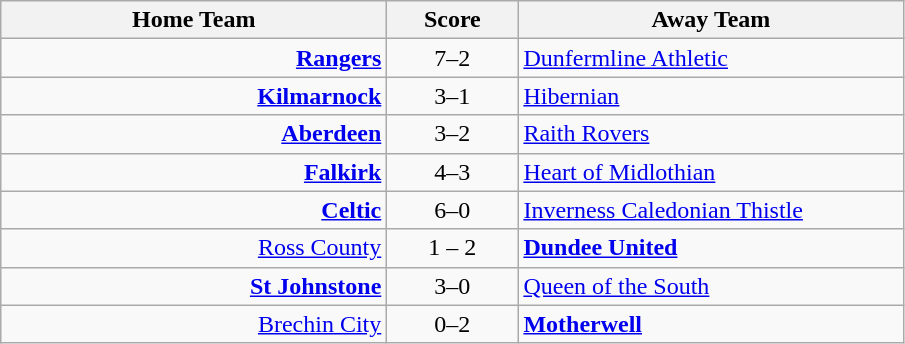<table class="wikitable" style="border-collapse: collapse;">
<tr>
<th align="right" width="250">Home Team</th>
<th align="center" width="80"> Score </th>
<th align="left" width="250">Away Team</th>
</tr>
<tr>
<td style="text-align: right;"><strong><a href='#'>Rangers</a></strong></td>
<td style="text-align: center;">7–2</td>
<td style="text-align: left;"><a href='#'>Dunfermline Athletic</a></td>
</tr>
<tr>
<td style="text-align: right;"><strong><a href='#'>Kilmarnock</a></strong></td>
<td style="text-align: center;">3–1</td>
<td style="text-align: left;"><a href='#'>Hibernian</a></td>
</tr>
<tr>
<td style="text-align: right;"><strong><a href='#'>Aberdeen</a></strong></td>
<td style="text-align: center;">3–2</td>
<td style="text-align: left;"><a href='#'>Raith Rovers</a></td>
</tr>
<tr>
<td style="text-align: right;"><strong><a href='#'>Falkirk</a></strong></td>
<td style="text-align: center;">4–3</td>
<td style="text-align: left;"><a href='#'>Heart of Midlothian</a></td>
</tr>
<tr>
<td style="text-align: right;"><strong><a href='#'>Celtic</a></strong></td>
<td style="text-align: center;">6–0</td>
<td style="text-align: left;"><a href='#'>Inverness Caledonian Thistle</a></td>
</tr>
<tr>
<td style="text-align: right;"><a href='#'>Ross County</a></td>
<td style="text-align: center;">1 – 2 </td>
<td style="text-align: left;"><strong><a href='#'>Dundee United</a></strong></td>
</tr>
<tr>
<td style="text-align: right;"><strong><a href='#'>St Johnstone</a></strong></td>
<td style="text-align: center;">3–0</td>
<td style="text-align: left;"><a href='#'>Queen of the South</a></td>
</tr>
<tr>
<td style="text-align: right;"><a href='#'>Brechin City</a></td>
<td style="text-align: center;">0–2</td>
<td style="text-align: left;"><strong><a href='#'>Motherwell</a></strong></td>
</tr>
</table>
